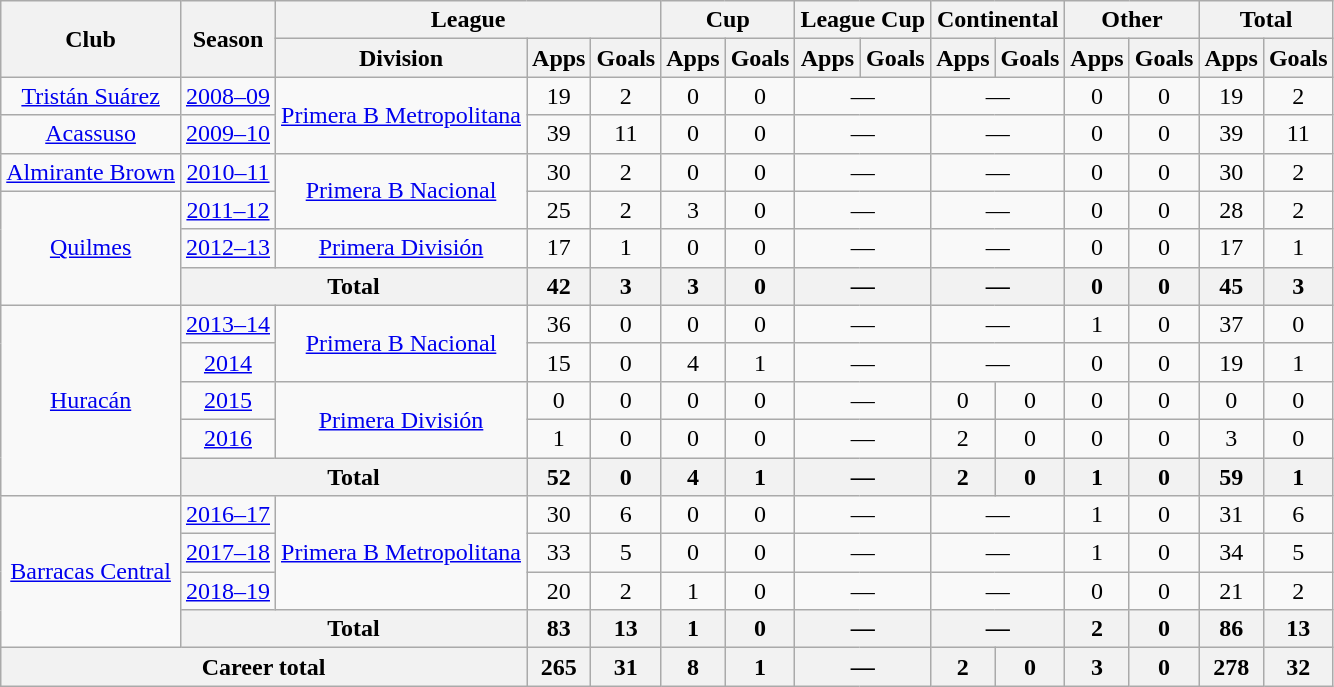<table class="wikitable" style="text-align:center">
<tr>
<th rowspan="2">Club</th>
<th rowspan="2">Season</th>
<th colspan="3">League</th>
<th colspan="2">Cup</th>
<th colspan="2">League Cup</th>
<th colspan="2">Continental</th>
<th colspan="2">Other</th>
<th colspan="2">Total</th>
</tr>
<tr>
<th>Division</th>
<th>Apps</th>
<th>Goals</th>
<th>Apps</th>
<th>Goals</th>
<th>Apps</th>
<th>Goals</th>
<th>Apps</th>
<th>Goals</th>
<th>Apps</th>
<th>Goals</th>
<th>Apps</th>
<th>Goals</th>
</tr>
<tr>
<td rowspan="1"><a href='#'>Tristán Suárez</a></td>
<td><a href='#'>2008–09</a></td>
<td rowspan="2"><a href='#'>Primera B Metropolitana</a></td>
<td>19</td>
<td>2</td>
<td>0</td>
<td>0</td>
<td colspan="2">—</td>
<td colspan="2">—</td>
<td>0</td>
<td>0</td>
<td>19</td>
<td>2</td>
</tr>
<tr>
<td rowspan="1"><a href='#'>Acassuso</a></td>
<td><a href='#'>2009–10</a></td>
<td>39</td>
<td>11</td>
<td>0</td>
<td>0</td>
<td colspan="2">—</td>
<td colspan="2">—</td>
<td>0</td>
<td>0</td>
<td>39</td>
<td>11</td>
</tr>
<tr>
<td rowspan="1"><a href='#'>Almirante Brown</a></td>
<td><a href='#'>2010–11</a></td>
<td rowspan="2"><a href='#'>Primera B Nacional</a></td>
<td>30</td>
<td>2</td>
<td>0</td>
<td>0</td>
<td colspan="2">—</td>
<td colspan="2">—</td>
<td>0</td>
<td>0</td>
<td>30</td>
<td>2</td>
</tr>
<tr>
<td rowspan="3"><a href='#'>Quilmes</a></td>
<td><a href='#'>2011–12</a></td>
<td>25</td>
<td>2</td>
<td>3</td>
<td>0</td>
<td colspan="2">—</td>
<td colspan="2">—</td>
<td>0</td>
<td>0</td>
<td>28</td>
<td>2</td>
</tr>
<tr>
<td><a href='#'>2012–13</a></td>
<td rowspan="1"><a href='#'>Primera División</a></td>
<td>17</td>
<td>1</td>
<td>0</td>
<td>0</td>
<td colspan="2">—</td>
<td colspan="2">—</td>
<td>0</td>
<td>0</td>
<td>17</td>
<td>1</td>
</tr>
<tr>
<th colspan="2">Total</th>
<th>42</th>
<th>3</th>
<th>3</th>
<th>0</th>
<th colspan="2">—</th>
<th colspan="2">—</th>
<th>0</th>
<th>0</th>
<th>45</th>
<th>3</th>
</tr>
<tr>
<td rowspan="5"><a href='#'>Huracán</a></td>
<td><a href='#'>2013–14</a></td>
<td rowspan="2"><a href='#'>Primera B Nacional</a></td>
<td>36</td>
<td>0</td>
<td>0</td>
<td>0</td>
<td colspan="2">—</td>
<td colspan="2">—</td>
<td>1</td>
<td>0</td>
<td>37</td>
<td>0</td>
</tr>
<tr>
<td><a href='#'>2014</a></td>
<td>15</td>
<td>0</td>
<td>4</td>
<td>1</td>
<td colspan="2">—</td>
<td colspan="2">—</td>
<td>0</td>
<td>0</td>
<td>19</td>
<td>1</td>
</tr>
<tr>
<td><a href='#'>2015</a></td>
<td rowspan="2"><a href='#'>Primera División</a></td>
<td>0</td>
<td>0</td>
<td>0</td>
<td>0</td>
<td colspan="2">—</td>
<td>0</td>
<td>0</td>
<td>0</td>
<td>0</td>
<td>0</td>
<td>0</td>
</tr>
<tr>
<td><a href='#'>2016</a></td>
<td>1</td>
<td>0</td>
<td>0</td>
<td>0</td>
<td colspan="2">—</td>
<td>2</td>
<td>0</td>
<td>0</td>
<td>0</td>
<td>3</td>
<td>0</td>
</tr>
<tr>
<th colspan="2">Total</th>
<th>52</th>
<th>0</th>
<th>4</th>
<th>1</th>
<th colspan="2">—</th>
<th>2</th>
<th>0</th>
<th>1</th>
<th>0</th>
<th>59</th>
<th>1</th>
</tr>
<tr>
<td rowspan="4"><a href='#'>Barracas Central</a></td>
<td><a href='#'>2016–17</a></td>
<td rowspan="3"><a href='#'>Primera B Metropolitana</a></td>
<td>30</td>
<td>6</td>
<td>0</td>
<td>0</td>
<td colspan="2">—</td>
<td colspan="2">—</td>
<td>1</td>
<td>0</td>
<td>31</td>
<td>6</td>
</tr>
<tr>
<td><a href='#'>2017–18</a></td>
<td>33</td>
<td>5</td>
<td>0</td>
<td>0</td>
<td colspan="2">—</td>
<td colspan="2">—</td>
<td>1</td>
<td>0</td>
<td>34</td>
<td>5</td>
</tr>
<tr>
<td><a href='#'>2018–19</a></td>
<td>20</td>
<td>2</td>
<td>1</td>
<td>0</td>
<td colspan="2">—</td>
<td colspan="2">—</td>
<td>0</td>
<td>0</td>
<td>21</td>
<td>2</td>
</tr>
<tr>
<th colspan="2">Total</th>
<th>83</th>
<th>13</th>
<th>1</th>
<th>0</th>
<th colspan="2">—</th>
<th colspan="2">—</th>
<th>2</th>
<th>0</th>
<th>86</th>
<th>13</th>
</tr>
<tr>
<th colspan="3">Career total</th>
<th>265</th>
<th>31</th>
<th>8</th>
<th>1</th>
<th colspan="2">—</th>
<th>2</th>
<th>0</th>
<th>3</th>
<th>0</th>
<th>278</th>
<th>32</th>
</tr>
</table>
